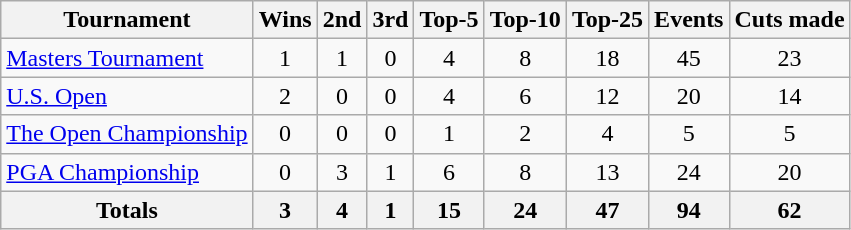<table class=wikitable style=text-align:center>
<tr>
<th>Tournament</th>
<th>Wins</th>
<th>2nd</th>
<th>3rd</th>
<th>Top-5</th>
<th>Top-10</th>
<th>Top-25</th>
<th>Events</th>
<th>Cuts made</th>
</tr>
<tr>
<td align=left><a href='#'>Masters Tournament</a></td>
<td>1</td>
<td>1</td>
<td>0</td>
<td>4</td>
<td>8</td>
<td>18</td>
<td>45</td>
<td>23</td>
</tr>
<tr>
<td align=left><a href='#'>U.S. Open</a></td>
<td>2</td>
<td>0</td>
<td>0</td>
<td>4</td>
<td>6</td>
<td>12</td>
<td>20</td>
<td>14</td>
</tr>
<tr>
<td align=left><a href='#'>The Open Championship</a></td>
<td>0</td>
<td>0</td>
<td>0</td>
<td>1</td>
<td>2</td>
<td>4</td>
<td>5</td>
<td>5</td>
</tr>
<tr>
<td align=left><a href='#'>PGA Championship</a></td>
<td>0</td>
<td>3</td>
<td>1</td>
<td>6</td>
<td>8</td>
<td>13</td>
<td>24</td>
<td>20</td>
</tr>
<tr>
<th>Totals</th>
<th>3</th>
<th>4</th>
<th>1</th>
<th>15</th>
<th>24</th>
<th>47</th>
<th>94</th>
<th>62</th>
</tr>
</table>
